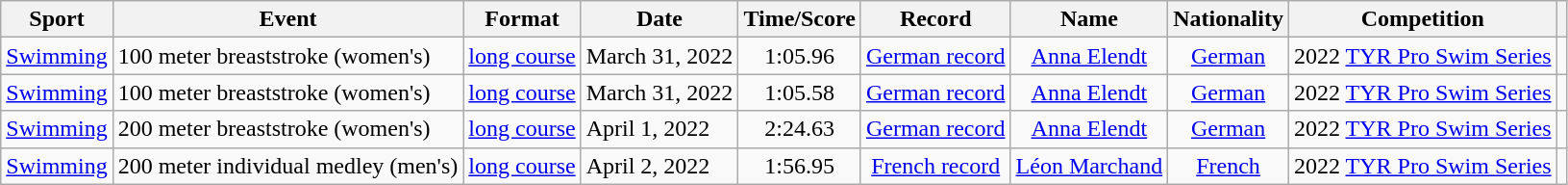<table class="wikitable">
<tr>
<th>Sport</th>
<th>Event</th>
<th>Format</th>
<th>Date</th>
<th>Time/Score</th>
<th>Record</th>
<th>Name</th>
<th>Nationality</th>
<th>Competition</th>
<th></th>
</tr>
<tr>
<td><a href='#'>Swimming</a></td>
<td>100 meter breaststroke (women's)</td>
<td><a href='#'>long course</a></td>
<td>March 31, 2022</td>
<td style="text-align:center;">1:05.96</td>
<td style="text-align:center;"><a href='#'>German record</a></td>
<td style="text-align:center;"><a href='#'>Anna Elendt</a></td>
<td style="text-align:center;"><a href='#'>German</a></td>
<td>2022 <a href='#'>TYR Pro Swim Series</a></td>
<td style="text-align:center;"></td>
</tr>
<tr>
<td><a href='#'>Swimming</a></td>
<td>100 meter breaststroke (women's)</td>
<td><a href='#'>long course</a></td>
<td>March 31, 2022</td>
<td style="text-align:center;">1:05.58</td>
<td style="text-align:center;"><a href='#'>German record</a></td>
<td style="text-align:center;"><a href='#'>Anna Elendt</a></td>
<td style="text-align:center;"><a href='#'>German</a></td>
<td>2022 <a href='#'>TYR Pro Swim Series</a></td>
<td style="text-align:center;"></td>
</tr>
<tr>
<td><a href='#'>Swimming</a></td>
<td>200 meter breaststroke (women's)</td>
<td><a href='#'>long course</a></td>
<td>April 1, 2022</td>
<td style="text-align:center;">2:24.63</td>
<td style="text-align:center;"><a href='#'>German record</a></td>
<td style="text-align:center;"><a href='#'>Anna Elendt</a></td>
<td style="text-align:center;"><a href='#'>German</a></td>
<td>2022 <a href='#'>TYR Pro Swim Series</a></td>
<td style="text-align:center;"></td>
</tr>
<tr>
<td><a href='#'>Swimming</a></td>
<td>200 meter individual medley (men's)</td>
<td><a href='#'>long course</a></td>
<td>April 2, 2022</td>
<td style="text-align:center;">1:56.95</td>
<td style="text-align:center;"><a href='#'>French record</a></td>
<td style="text-align:center;"><a href='#'>Léon Marchand</a></td>
<td style="text-align:center;"><a href='#'>French</a></td>
<td>2022 <a href='#'> TYR Pro Swim Series</a></td>
<td style="text-align:center;"></td>
</tr>
</table>
